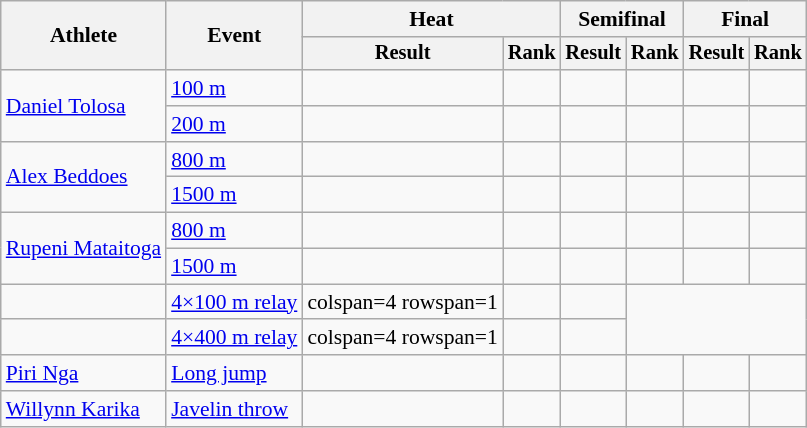<table class="wikitable" style="font-size:90%">
<tr>
<th rowspan="2">Athlete</th>
<th rowspan="2">Event</th>
<th colspan="2">Heat</th>
<th colspan="2">Semifinal</th>
<th colspan="2">Final</th>
</tr>
<tr style="font-size:95%">
<th>Result</th>
<th>Rank</th>
<th>Result</th>
<th>Rank</th>
<th>Result</th>
<th>Rank</th>
</tr>
<tr style=text-align:center>
<td style=text-align:left rowspan=2><a href='#'>Daniel Tolosa</a></td>
<td style=text-align:left><a href='#'>100 m</a></td>
<td></td>
<td></td>
<td></td>
<td></td>
<td></td>
<td></td>
</tr>
<tr style=text-align:center>
<td style=text-align:left><a href='#'>200 m</a></td>
<td></td>
<td></td>
<td></td>
<td></td>
<td></td>
<td></td>
</tr>
<tr style=text-align:center>
<td style=text-align:left rowspan=2><a href='#'>Alex Beddoes</a></td>
<td style=text-align:left><a href='#'>800 m</a></td>
<td></td>
<td></td>
<td></td>
<td></td>
<td></td>
<td></td>
</tr>
<tr style=text-align:center>
<td style=text-align:left><a href='#'>1500 m</a></td>
<td></td>
<td></td>
<td></td>
<td></td>
<td></td>
<td></td>
</tr>
<tr style=text-align:center>
<td style=text-align:left rowspan=2><a href='#'>Rupeni Mataitoga</a></td>
<td style=text-align:left><a href='#'>800 m</a></td>
<td></td>
<td></td>
<td></td>
<td></td>
<td></td>
<td></td>
</tr>
<tr style=text-align:center>
<td style=text-align:left><a href='#'>1500 m</a></td>
<td></td>
<td></td>
<td></td>
<td></td>
<td></td>
<td></td>
</tr>
<tr style=text-align:center>
<td style=text-align:left></td>
<td style=text-align:left rowspan=1><a href='#'>4×100 m relay</a></td>
<td>colspan=4 rowspan=1 </td>
<td></td>
<td></td>
</tr>
<tr style=text-align:center>
<td style=text-align:left></td>
<td style=text-align:left rowspan=1><a href='#'>4×400 m relay</a></td>
<td>colspan=4 rowspan=1 </td>
<td></td>
<td></td>
</tr>
<tr style=text-align:center>
<td style=text-align:left><a href='#'>Piri Nga</a></td>
<td style=text-align:left><a href='#'>Long jump</a></td>
<td></td>
<td></td>
<td></td>
<td></td>
<td></td>
<td></td>
</tr>
<tr style=text-align:center>
<td style=text-align:left><a href='#'>Willynn Karika</a></td>
<td style=text-align:left><a href='#'>Javelin throw</a></td>
<td></td>
<td></td>
<td></td>
<td></td>
<td></td>
<td></td>
</tr>
</table>
